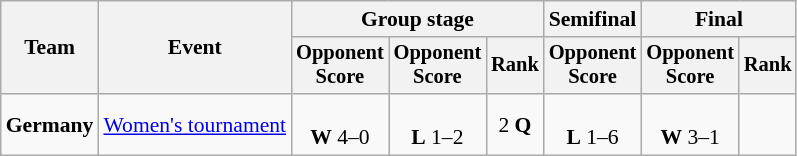<table class="wikitable" style="font-size:90%">
<tr>
<th rowspan=2>Team</th>
<th rowspan=2>Event</th>
<th colspan=3>Group stage</th>
<th>Semifinal</th>
<th colspan=2>Final</th>
</tr>
<tr style="font-size:95%">
<th>Opponent<br>Score</th>
<th>Opponent<br>Score</th>
<th>Rank</th>
<th>Opponent<br>Score</th>
<th>Opponent<br>Score</th>
<th>Rank</th>
</tr>
<tr align=center>
<td align=left><strong>Germany</strong></td>
<td align=left><a href='#'>Women's tournament</a></td>
<td><br><strong>W</strong> 4–0</td>
<td><br><strong>L</strong> 1–2</td>
<td>2 <strong>Q</strong></td>
<td><br><strong>L</strong> 1–6</td>
<td><br><strong>W</strong> 3–1</td>
<td></td>
</tr>
</table>
